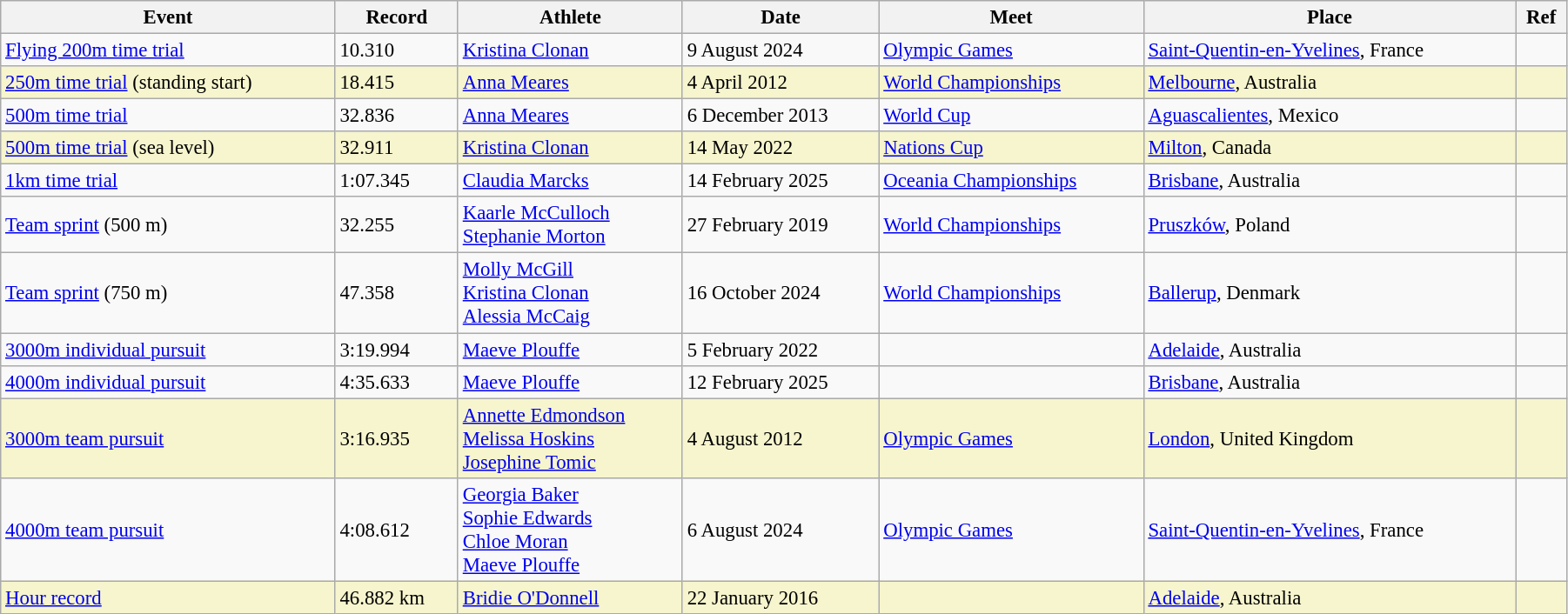<table class="wikitable" style="font-size:95%; width: 95%;">
<tr>
<th>Event</th>
<th>Record</th>
<th>Athlete</th>
<th>Date</th>
<th>Meet</th>
<th>Place</th>
<th>Ref</th>
</tr>
<tr>
<td><a href='#'>Flying 200m time trial</a></td>
<td>10.310</td>
<td><a href='#'>Kristina Clonan</a></td>
<td>9 August 2024</td>
<td><a href='#'>Olympic Games</a></td>
<td><a href='#'>Saint-Quentin-en-Yvelines</a>, France</td>
<td></td>
</tr>
<tr style="background:#f6F5CE;">
<td><a href='#'>250m time trial</a> (standing start)</td>
<td>18.415</td>
<td><a href='#'>Anna Meares</a></td>
<td>4 April 2012</td>
<td><a href='#'>World Championships</a></td>
<td><a href='#'>Melbourne</a>, Australia</td>
<td></td>
</tr>
<tr>
<td><a href='#'>500m time trial</a></td>
<td>32.836</td>
<td><a href='#'>Anna Meares</a></td>
<td>6 December 2013</td>
<td><a href='#'>World Cup</a></td>
<td><a href='#'>Aguascalientes</a>, Mexico</td>
<td></td>
</tr>
<tr style="background:#f6F5CE;">
<td><a href='#'>500m time trial</a> (sea level)</td>
<td>32.911</td>
<td><a href='#'>Kristina Clonan</a></td>
<td>14 May 2022</td>
<td><a href='#'>Nations Cup</a></td>
<td><a href='#'>Milton</a>, Canada</td>
<td></td>
</tr>
<tr>
<td><a href='#'>1km time trial</a></td>
<td>1:07.345</td>
<td><a href='#'>Claudia Marcks</a></td>
<td>14 February 2025</td>
<td><a href='#'>Oceania Championships</a></td>
<td><a href='#'>Brisbane</a>, Australia</td>
<td></td>
</tr>
<tr>
<td><a href='#'>Team sprint</a> (500 m)</td>
<td>32.255</td>
<td><a href='#'>Kaarle McCulloch</a><br><a href='#'>Stephanie Morton</a></td>
<td>27 February 2019</td>
<td><a href='#'>World Championships</a></td>
<td><a href='#'>Pruszków</a>, Poland</td>
<td></td>
</tr>
<tr>
<td><a href='#'>Team sprint</a> (750 m)</td>
<td>47.358</td>
<td><a href='#'>Molly McGill</a><br><a href='#'>Kristina Clonan</a><br><a href='#'>Alessia McCaig</a></td>
<td>16 October 2024</td>
<td><a href='#'>World Championships</a></td>
<td><a href='#'>Ballerup</a>, Denmark</td>
<td></td>
</tr>
<tr>
<td><a href='#'>3000m individual pursuit</a></td>
<td>3:19.994</td>
<td><a href='#'>Maeve Plouffe</a></td>
<td>5 February 2022</td>
<td></td>
<td><a href='#'>Adelaide</a>, Australia</td>
<td></td>
</tr>
<tr>
<td><a href='#'>4000m individual pursuit</a></td>
<td>4:35.633</td>
<td><a href='#'>Maeve Plouffe</a></td>
<td>12 February 2025</td>
<td></td>
<td><a href='#'>Brisbane</a>, Australia</td>
<td></td>
</tr>
<tr style="background:#f6F5CE;">
<td><a href='#'>3000m team pursuit</a></td>
<td>3:16.935</td>
<td><a href='#'>Annette Edmondson</a><br><a href='#'>Melissa Hoskins</a><br><a href='#'>Josephine Tomic</a></td>
<td>4 August 2012</td>
<td><a href='#'>Olympic Games</a></td>
<td><a href='#'>London</a>, United Kingdom</td>
<td></td>
</tr>
<tr>
<td><a href='#'>4000m team pursuit</a></td>
<td>4:08.612</td>
<td><a href='#'>Georgia Baker</a><br><a href='#'>Sophie Edwards</a><br><a href='#'>Chloe Moran</a><br><a href='#'>Maeve Plouffe</a></td>
<td>6 August 2024</td>
<td><a href='#'>Olympic Games</a></td>
<td><a href='#'>Saint-Quentin-en-Yvelines</a>, France</td>
<td></td>
</tr>
<tr style="background:#f6F5CE;">
<td><a href='#'>Hour record</a></td>
<td>46.882 km</td>
<td><a href='#'>Bridie O'Donnell</a></td>
<td>22 January 2016</td>
<td></td>
<td><a href='#'>Adelaide</a>, Australia</td>
<td></td>
</tr>
</table>
